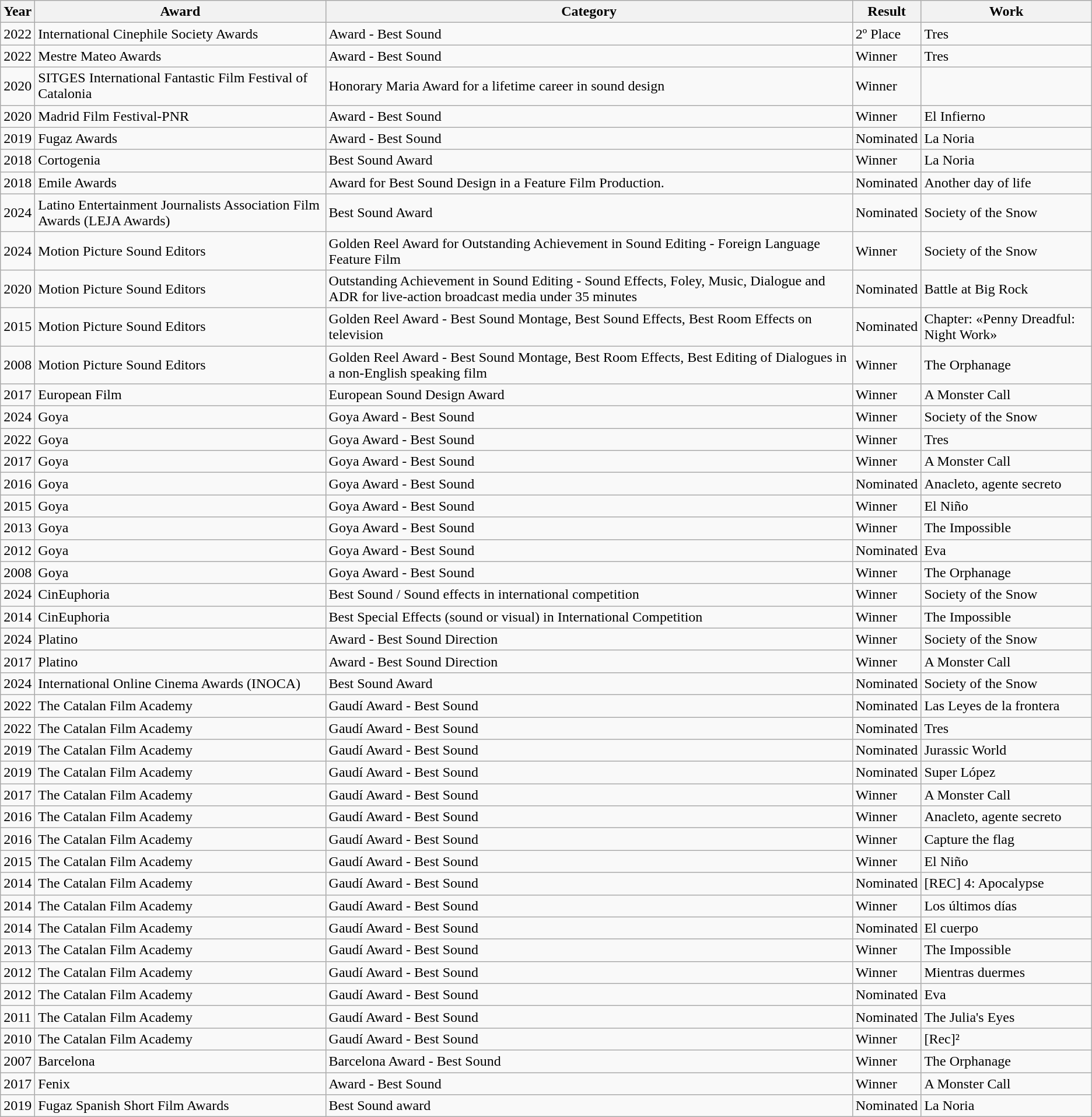<table class="wikitable">
<tr>
<th>Year</th>
<th>Award</th>
<th>Category</th>
<th>Result</th>
<th>Work</th>
</tr>
<tr>
<td>2022</td>
<td>International Cinephile Society Awards</td>
<td>Award - Best Sound</td>
<td>2º Place</td>
<td>Tres</td>
</tr>
<tr>
<td>2022</td>
<td>Mestre Mateo Awards</td>
<td>Award - Best Sound</td>
<td>Winner</td>
<td>Tres</td>
</tr>
<tr>
<td>2020</td>
<td>SITGES International Fantastic Film Festival of Catalonia</td>
<td>Honorary Maria Award for a lifetime career in sound design</td>
<td>Winner</td>
<td></td>
</tr>
<tr>
<td>2020</td>
<td>Madrid Film Festival-PNR</td>
<td>Award - Best Sound</td>
<td>Winner</td>
<td>El Infierno</td>
</tr>
<tr>
<td>2019</td>
<td>Fugaz Awards</td>
<td>Award - Best Sound</td>
<td>Nominated</td>
<td>La Noria</td>
</tr>
<tr>
<td>2018</td>
<td>Cortogenia</td>
<td>Best Sound Award</td>
<td>Winner</td>
<td>La Noria</td>
</tr>
<tr>
<td>2018</td>
<td>Emile Awards</td>
<td>Award for Best Sound Design in a Feature Film Production.</td>
<td>Nominated</td>
<td>Another day of life</td>
</tr>
<tr>
<td>2024</td>
<td>Latino Entertainment Journalists Association Film Awards (LEJA Awards)</td>
<td>Best Sound Award</td>
<td>Nominated</td>
<td>Society of the Snow</td>
</tr>
<tr>
<td>2024</td>
<td>Motion Picture Sound Editors</td>
<td>Golden Reel Award for Outstanding Achievement in Sound Editing - Foreign Language Feature Film</td>
<td>Winner</td>
<td>Society of the Snow</td>
</tr>
<tr>
<td>2020</td>
<td>Motion Picture Sound Editors</td>
<td>Outstanding Achievement in Sound Editing - Sound Effects, Foley, Music, Dialogue and ADR for live-action broadcast media under 35 minutes</td>
<td>Nominated</td>
<td>Battle at Big Rock</td>
</tr>
<tr>
<td>2015</td>
<td>Motion Picture Sound Editors</td>
<td>Golden Reel Award - Best Sound Montage, Best Sound Effects, Best Room Effects on television</td>
<td>Nominated</td>
<td>Chapter: «Penny Dreadful: Night Work»</td>
</tr>
<tr>
<td>2008</td>
<td>Motion Picture Sound Editors</td>
<td>Golden Reel Award - Best Sound Montage, Best Room Effects, Best Editing of Dialogues in a non-English speaking film</td>
<td>Winner</td>
<td>The Orphanage</td>
</tr>
<tr>
<td>2017</td>
<td>European Film</td>
<td>European Sound Design Award</td>
<td>Winner</td>
<td>A Monster Call</td>
</tr>
<tr>
<td>2024</td>
<td>Goya</td>
<td>Goya Award - Best Sound</td>
<td>Winner</td>
<td>Society of the Snow</td>
</tr>
<tr>
<td>2022</td>
<td>Goya</td>
<td>Goya Award - Best Sound</td>
<td>Winner</td>
<td>Tres</td>
</tr>
<tr>
<td>2017</td>
<td>Goya</td>
<td>Goya Award - Best Sound</td>
<td>Winner</td>
<td>A Monster Call</td>
</tr>
<tr>
<td>2016</td>
<td>Goya</td>
<td>Goya Award - Best Sound</td>
<td>Nominated</td>
<td>Anacleto, agente secreto</td>
</tr>
<tr>
<td>2015</td>
<td>Goya</td>
<td>Goya Award - Best Sound</td>
<td>Winner</td>
<td>El Niño</td>
</tr>
<tr>
<td>2013</td>
<td>Goya</td>
<td>Goya Award - Best Sound</td>
<td>Winner</td>
<td>The Impossible</td>
</tr>
<tr>
<td>2012</td>
<td>Goya</td>
<td>Goya Award - Best Sound</td>
<td>Nominated</td>
<td>Eva</td>
</tr>
<tr>
<td>2008</td>
<td>Goya</td>
<td>Goya Award - Best Sound</td>
<td>Winner</td>
<td>The Orphanage</td>
</tr>
<tr>
<td>2024</td>
<td>CinEuphoria</td>
<td>Best Sound / Sound effects in international competition</td>
<td>Winner</td>
<td>Society of the Snow</td>
</tr>
<tr>
<td>2014</td>
<td>CinEuphoria</td>
<td>Best Special Effects (sound or visual) in International Competition</td>
<td>Winner</td>
<td>The Impossible</td>
</tr>
<tr>
<td>2024</td>
<td>Platino</td>
<td>Award - Best Sound Direction</td>
<td>Winner</td>
<td>Society of the Snow</td>
</tr>
<tr>
<td>2017</td>
<td>Platino</td>
<td>Award - Best Sound Direction</td>
<td>Winner</td>
<td>A Monster Call</td>
</tr>
<tr>
<td>2024</td>
<td>International Online Cinema Awards (INOCA)</td>
<td>Best Sound Award</td>
<td>Nominated</td>
<td>Society of the Snow</td>
</tr>
<tr>
<td>2022</td>
<td>The Catalan Film Academy</td>
<td>Gaudí Award - Best Sound</td>
<td>Nominated</td>
<td>Las Leyes de la frontera</td>
</tr>
<tr>
<td>2022</td>
<td>The Catalan Film Academy</td>
<td>Gaudí Award - Best Sound</td>
<td>Nominated</td>
<td>Tres</td>
</tr>
<tr>
<td>2019</td>
<td>The Catalan Film Academy</td>
<td>Gaudí Award - Best Sound</td>
<td>Nominated</td>
<td>Jurassic World</td>
</tr>
<tr>
<td>2019</td>
<td>The Catalan Film Academy</td>
<td>Gaudí Award - Best Sound</td>
<td>Nominated</td>
<td>Super López</td>
</tr>
<tr>
<td>2017</td>
<td>The Catalan Film Academy</td>
<td>Gaudí Award - Best Sound</td>
<td>Winner</td>
<td>A Monster Call</td>
</tr>
<tr>
<td>2016</td>
<td>The Catalan Film Academy</td>
<td>Gaudí Award - Best Sound</td>
<td>Winner</td>
<td>Anacleto, agente secreto</td>
</tr>
<tr>
<td>2016</td>
<td>The Catalan Film Academy</td>
<td>Gaudí Award - Best Sound</td>
<td>Winner</td>
<td>Capture the flag</td>
</tr>
<tr>
<td>2015</td>
<td>The Catalan Film Academy</td>
<td>Gaudí Award - Best Sound</td>
<td>Winner</td>
<td>El Niño</td>
</tr>
<tr>
<td>2014</td>
<td>The Catalan Film Academy</td>
<td>Gaudí Award - Best Sound</td>
<td>Nominated</td>
<td>[REC] 4: Apocalypse</td>
</tr>
<tr>
<td>2014</td>
<td>The Catalan Film Academy</td>
<td>Gaudí Award - Best Sound</td>
<td>Winner</td>
<td>Los últimos días</td>
</tr>
<tr>
<td>2014</td>
<td>The Catalan Film Academy</td>
<td>Gaudí Award - Best Sound</td>
<td>Nominated</td>
<td>El cuerpo</td>
</tr>
<tr>
<td>2013</td>
<td>The Catalan Film Academy</td>
<td>Gaudí Award - Best Sound</td>
<td>Winner</td>
<td>The Impossible</td>
</tr>
<tr>
<td>2012</td>
<td>The Catalan Film Academy</td>
<td>Gaudí Award - Best Sound</td>
<td>Winner</td>
<td>Mientras duermes</td>
</tr>
<tr>
<td>2012</td>
<td>The Catalan Film Academy</td>
<td>Gaudí Award - Best Sound</td>
<td>Nominated</td>
<td>Eva</td>
</tr>
<tr>
<td>2011</td>
<td>The Catalan Film Academy</td>
<td>Gaudí Award - Best Sound</td>
<td>Nominated</td>
<td>The Julia's Eyes</td>
</tr>
<tr>
<td>2010</td>
<td>The Catalan Film Academy</td>
<td>Gaudí Award - Best Sound</td>
<td>Winner</td>
<td>[Rec]²</td>
</tr>
<tr>
<td>2007</td>
<td>Barcelona</td>
<td>Barcelona Award - Best Sound</td>
<td>Winner</td>
<td>The Orphanage</td>
</tr>
<tr>
<td>2017</td>
<td>Fenix</td>
<td>Award - Best Sound</td>
<td>Winner</td>
<td>A Monster Call</td>
</tr>
<tr>
<td>2019</td>
<td>Fugaz Spanish Short Film Awards</td>
<td>Best Sound award</td>
<td>Nominated</td>
<td>La Noria</td>
</tr>
</table>
